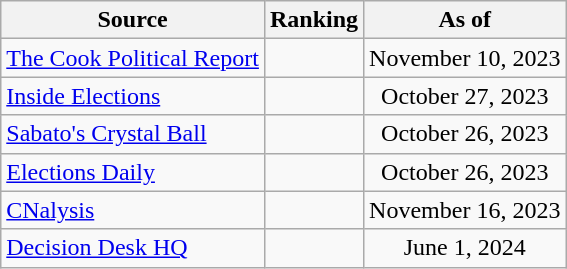<table class="wikitable" style="text-align:center">
<tr>
<th>Source</th>
<th>Ranking</th>
<th>As of</th>
</tr>
<tr>
<td align=left><a href='#'>The Cook Political Report</a></td>
<td></td>
<td>November 10, 2023</td>
</tr>
<tr>
<td align=left><a href='#'>Inside Elections</a></td>
<td></td>
<td>October 27, 2023</td>
</tr>
<tr>
<td align=left><a href='#'>Sabato's Crystal Ball</a></td>
<td></td>
<td>October 26, 2023</td>
</tr>
<tr>
<td align=left><a href='#'>Elections Daily</a></td>
<td></td>
<td>October 26, 2023</td>
</tr>
<tr>
<td align=left><a href='#'>CNalysis</a></td>
<td></td>
<td>November 16, 2023</td>
</tr>
<tr>
<td align=left><a href='#'>Decision Desk HQ</a></td>
<td></td>
<td>June 1, 2024</td>
</tr>
</table>
